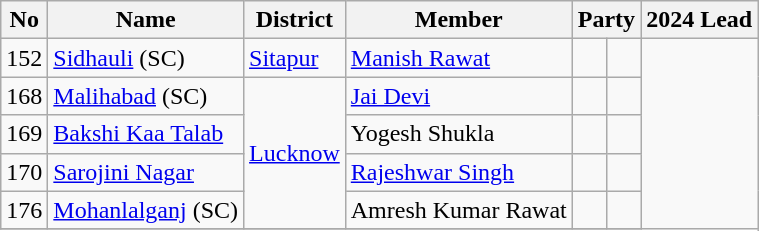<table class="wikitable sortable">
<tr>
<th>No</th>
<th>Name</th>
<th>District</th>
<th>Member</th>
<th colspan="2">Party</th>
<th colspan="2">2024 Lead</th>
</tr>
<tr>
<td>152</td>
<td><a href='#'>Sidhauli</a> (SC)</td>
<td><a href='#'>Sitapur</a></td>
<td><a href='#'>Manish Rawat</a></td>
<td></td>
<td></td>
</tr>
<tr>
<td>168</td>
<td><a href='#'>Malihabad</a> (SC)</td>
<td rowspan="4"><a href='#'>Lucknow</a></td>
<td><a href='#'>Jai Devi</a></td>
<td></td>
<td></td>
</tr>
<tr>
<td>169</td>
<td><a href='#'>Bakshi Kaa Talab</a></td>
<td>Yogesh Shukla</td>
<td></td>
<td></td>
</tr>
<tr>
<td>170</td>
<td><a href='#'>Sarojini Nagar</a></td>
<td><a href='#'>Rajeshwar Singh</a></td>
<td></td>
<td></td>
</tr>
<tr>
<td>176</td>
<td><a href='#'>Mohanlalganj</a> (SC)</td>
<td>Amresh Kumar Rawat</td>
<td></td>
<td></td>
</tr>
<tr>
</tr>
</table>
